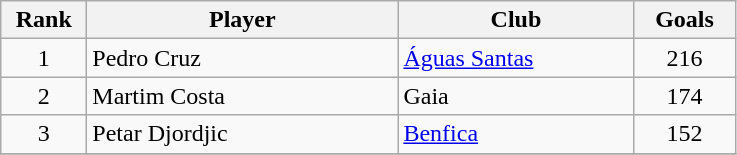<table class="wikitable sortable" style="text-align: center;">
<tr>
<th width="50">Rank</th>
<th width="200">Player</th>
<th width="150">Club</th>
<th width="60">Goals</th>
</tr>
<tr>
<td>1</td>
<td style="text-align: left;"> Pedro Cruz</td>
<td style="text-align: left;"><a href='#'>Águas Santas</a></td>
<td>216</td>
</tr>
<tr>
<td>2</td>
<td style="text-align: left;"> Martim Costa</td>
<td style="text-align: left;">Gaia</td>
<td>174</td>
</tr>
<tr>
<td>3</td>
<td style="text-align: left;"> Petar Djordjic</td>
<td style="text-align: left;"><a href='#'>Benfica</a></td>
<td>152</td>
</tr>
<tr>
</tr>
</table>
